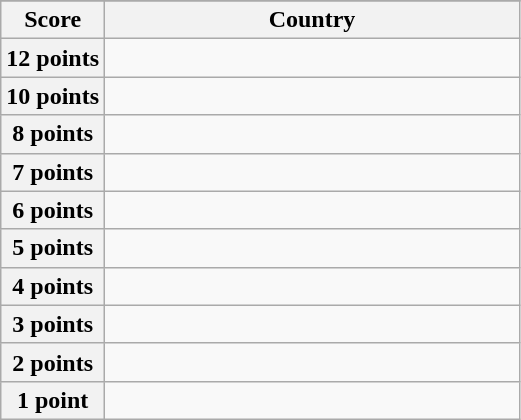<table class="wikitable">
<tr>
</tr>
<tr>
<th scope="col" width="20%">Score</th>
<th scope="col">Country</th>
</tr>
<tr>
<th scope="row">12 points</th>
<td></td>
</tr>
<tr>
<th scope="row">10 points</th>
<td></td>
</tr>
<tr>
<th scope="row">8 points</th>
<td></td>
</tr>
<tr>
<th scope="row">7 points</th>
<td></td>
</tr>
<tr>
<th scope="row">6 points</th>
<td></td>
</tr>
<tr>
<th scope="row">5 points</th>
<td></td>
</tr>
<tr>
<th scope="row">4 points</th>
<td></td>
</tr>
<tr>
<th scope="row">3 points</th>
<td></td>
</tr>
<tr>
<th scope="row">2 points</th>
<td></td>
</tr>
<tr>
<th scope="row">1 point</th>
<td></td>
</tr>
</table>
